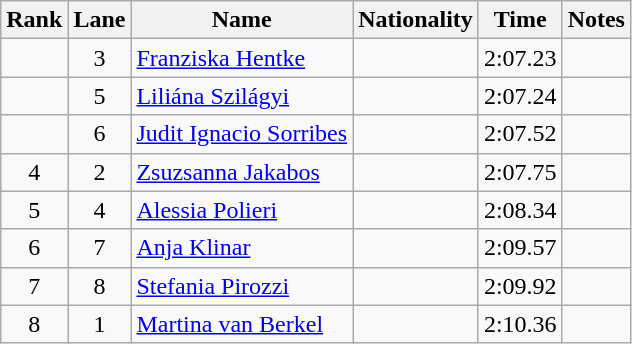<table class="wikitable sortable" style="text-align:center">
<tr>
<th>Rank</th>
<th>Lane</th>
<th>Name</th>
<th>Nationality</th>
<th>Time</th>
<th>Notes</th>
</tr>
<tr>
<td></td>
<td>3</td>
<td align=left><a href='#'>Franziska Hentke</a></td>
<td align=left></td>
<td>2:07.23</td>
<td></td>
</tr>
<tr>
<td></td>
<td>5</td>
<td align=left><a href='#'>Liliána Szilágyi</a></td>
<td align=left></td>
<td>2:07.24</td>
<td></td>
</tr>
<tr>
<td></td>
<td>6</td>
<td align=left><a href='#'>Judit Ignacio Sorribes</a></td>
<td align=left></td>
<td>2:07.52</td>
<td></td>
</tr>
<tr>
<td>4</td>
<td>2</td>
<td align=left><a href='#'>Zsuzsanna Jakabos</a></td>
<td align=left></td>
<td>2:07.75</td>
<td></td>
</tr>
<tr>
<td>5</td>
<td>4</td>
<td align=left><a href='#'>Alessia Polieri</a></td>
<td align=left></td>
<td>2:08.34</td>
<td></td>
</tr>
<tr>
<td>6</td>
<td>7</td>
<td align=left><a href='#'>Anja Klinar</a></td>
<td align=left></td>
<td>2:09.57</td>
<td></td>
</tr>
<tr>
<td>7</td>
<td>8</td>
<td align=left><a href='#'>Stefania Pirozzi</a></td>
<td align=left></td>
<td>2:09.92</td>
<td></td>
</tr>
<tr>
<td>8</td>
<td>1</td>
<td align=left><a href='#'>Martina van Berkel</a></td>
<td align=left></td>
<td>2:10.36</td>
<td></td>
</tr>
</table>
